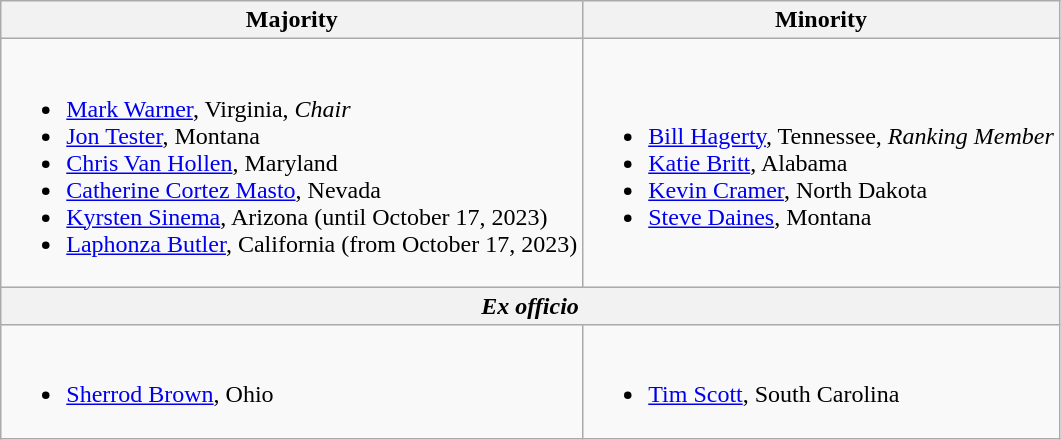<table class=wikitable>
<tr>
<th>Majority </th>
<th>Minority </th>
</tr>
<tr>
<td><br><ul><li><a href='#'>Mark Warner</a>, Virginia, <em>Chair</em></li><li><a href='#'>Jon Tester</a>, Montana</li><li><a href='#'>Chris Van Hollen</a>, Maryland</li><li><a href='#'>Catherine Cortez Masto</a>, Nevada</li><li><span><a href='#'>Kyrsten Sinema</a>, Arizona (until October 17, 2023)</span></li><li><a href='#'>Laphonza Butler</a>, California (from October 17, 2023)</li></ul></td>
<td><br><ul><li><a href='#'>Bill Hagerty</a>, Tennessee, <em>Ranking Member</em></li><li><a href='#'>Katie Britt</a>, Alabama</li><li><a href='#'>Kevin Cramer</a>, North Dakota</li><li><a href='#'>Steve Daines</a>, Montana</li></ul></td>
</tr>
<tr>
<th colspan=2><em>Ex officio</em> </th>
</tr>
<tr>
<td><br><ul><li><a href='#'>Sherrod Brown</a>, Ohio</li></ul></td>
<td><br><ul><li><a href='#'>Tim Scott</a>, South Carolina</li></ul></td>
</tr>
</table>
